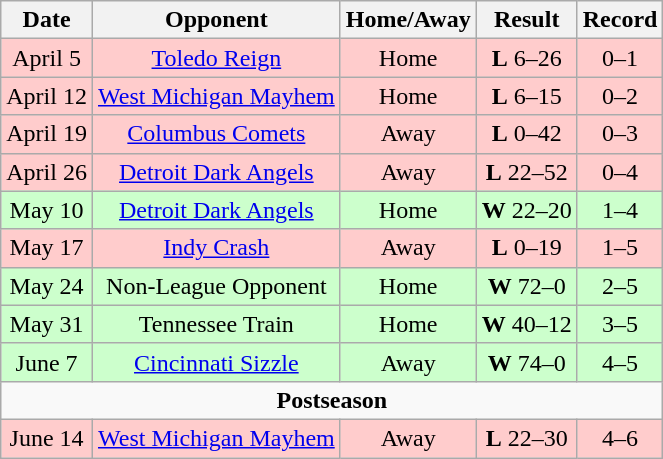<table class="wikitable" style="align=center">
<tr>
<th>Date</th>
<th>Opponent</th>
<th>Home/Away</th>
<th>Result</th>
<th>Record</th>
</tr>
<tr style="background:#fcc; text-align:center;">
<td>April 5</td>
<td><a href='#'>Toledo Reign</a></td>
<td>Home</td>
<td><strong>L</strong> 6–26</td>
<td>0–1</td>
</tr>
<tr style="background:#fcc; text-align:center;">
<td>April 12</td>
<td><a href='#'>West Michigan Mayhem</a></td>
<td>Home</td>
<td><strong>L</strong> 6–15</td>
<td>0–2</td>
</tr>
<tr style="background:#fcc; text-align:center;">
<td>April 19</td>
<td><a href='#'>Columbus Comets</a></td>
<td>Away</td>
<td><strong>L</strong> 0–42</td>
<td>0–3</td>
</tr>
<tr style="background:#fcc; text-align:center;">
<td>April 26</td>
<td><a href='#'>Detroit Dark Angels</a></td>
<td>Away</td>
<td><strong>L</strong> 22–52</td>
<td>0–4</td>
</tr>
<tr style="background:#cfc; text-align:center;">
<td>May 10</td>
<td><a href='#'>Detroit Dark Angels</a></td>
<td>Home</td>
<td><strong>W</strong> 22–20</td>
<td>1–4</td>
</tr>
<tr style="background:#fcc; text-align:center;">
<td>May 17</td>
<td><a href='#'>Indy Crash</a></td>
<td>Away</td>
<td><strong>L</strong> 0–19</td>
<td>1–5</td>
</tr>
<tr style="background:#cfc; text-align:center;">
<td>May 24</td>
<td>Non-League Opponent</td>
<td>Home</td>
<td><strong>W</strong> 72–0</td>
<td>2–5</td>
</tr>
<tr style="background:#cfc; text-align:center;">
<td>May 31</td>
<td>Tennessee Train</td>
<td>Home</td>
<td><strong>W</strong> 40–12</td>
<td>3–5</td>
</tr>
<tr style="background:#cfc; text-align:center;">
<td>June 7</td>
<td><a href='#'>Cincinnati Sizzle</a></td>
<td>Away</td>
<td><strong>W</strong> 74–0</td>
<td>4–5</td>
</tr>
<tr>
<td colspan="5" style="text-align:center;"><strong>Postseason</strong></td>
</tr>
<tr style="background:#fcc; text-align:center;">
<td>June 14</td>
<td><a href='#'>West Michigan Mayhem</a></td>
<td>Away</td>
<td><strong>L</strong> 22–30</td>
<td>4–6</td>
</tr>
</table>
